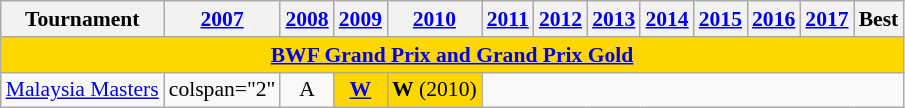<table style='font-size: 90%; text-align:center;' class='wikitable'>
<tr>
<th>Tournament</th>
<th><a href='#'>2007</a></th>
<th><a href='#'>2008</a></th>
<th><a href='#'>2009</a></th>
<th><a href='#'>2010</a></th>
<th><a href='#'>2011</a></th>
<th><a href='#'>2012</a></th>
<th><a href='#'>2013</a></th>
<th><a href='#'>2014</a></th>
<th><a href='#'>2015</a></th>
<th><a href='#'>2016</a></th>
<th><a href='#'>2017</a></th>
<th>Best</th>
</tr>
<tr bgcolor=FFD700>
<td colspan=20 align=center><strong><a href='#'>BWF Grand Prix and Grand Prix Gold</a></strong></td>
</tr>
<tr>
<td align=left> <a href='#'>Malaysia Masters</a></td>
<td>colspan="2" </td>
<td>A</td>
<td bgcolor=Gold><a href='#'><strong>W</strong></a></td>
<td bgcolor=gold><strong>W</strong> (2010)</td>
</tr>
</table>
